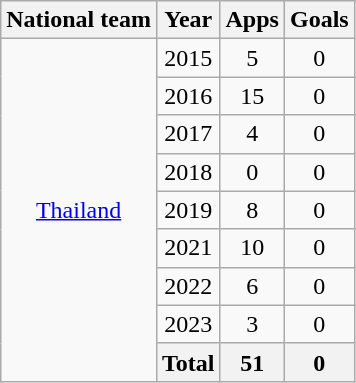<table class="wikitable" style="text-align:center">
<tr>
<th>National team</th>
<th>Year</th>
<th>Apps</th>
<th>Goals</th>
</tr>
<tr>
<td rowspan="9"><a href='#'>Thailand</a></td>
<td>2015</td>
<td>5</td>
<td>0</td>
</tr>
<tr>
<td>2016</td>
<td>15</td>
<td>0</td>
</tr>
<tr>
<td>2017</td>
<td>4</td>
<td>0</td>
</tr>
<tr>
<td>2018</td>
<td>0</td>
<td>0</td>
</tr>
<tr>
<td>2019</td>
<td>8</td>
<td>0</td>
</tr>
<tr>
<td>2021</td>
<td>10</td>
<td>0</td>
</tr>
<tr>
<td>2022</td>
<td>6</td>
<td>0</td>
</tr>
<tr>
<td>2023</td>
<td>3</td>
<td>0</td>
</tr>
<tr>
<th>Total</th>
<th>51</th>
<th>0</th>
</tr>
</table>
